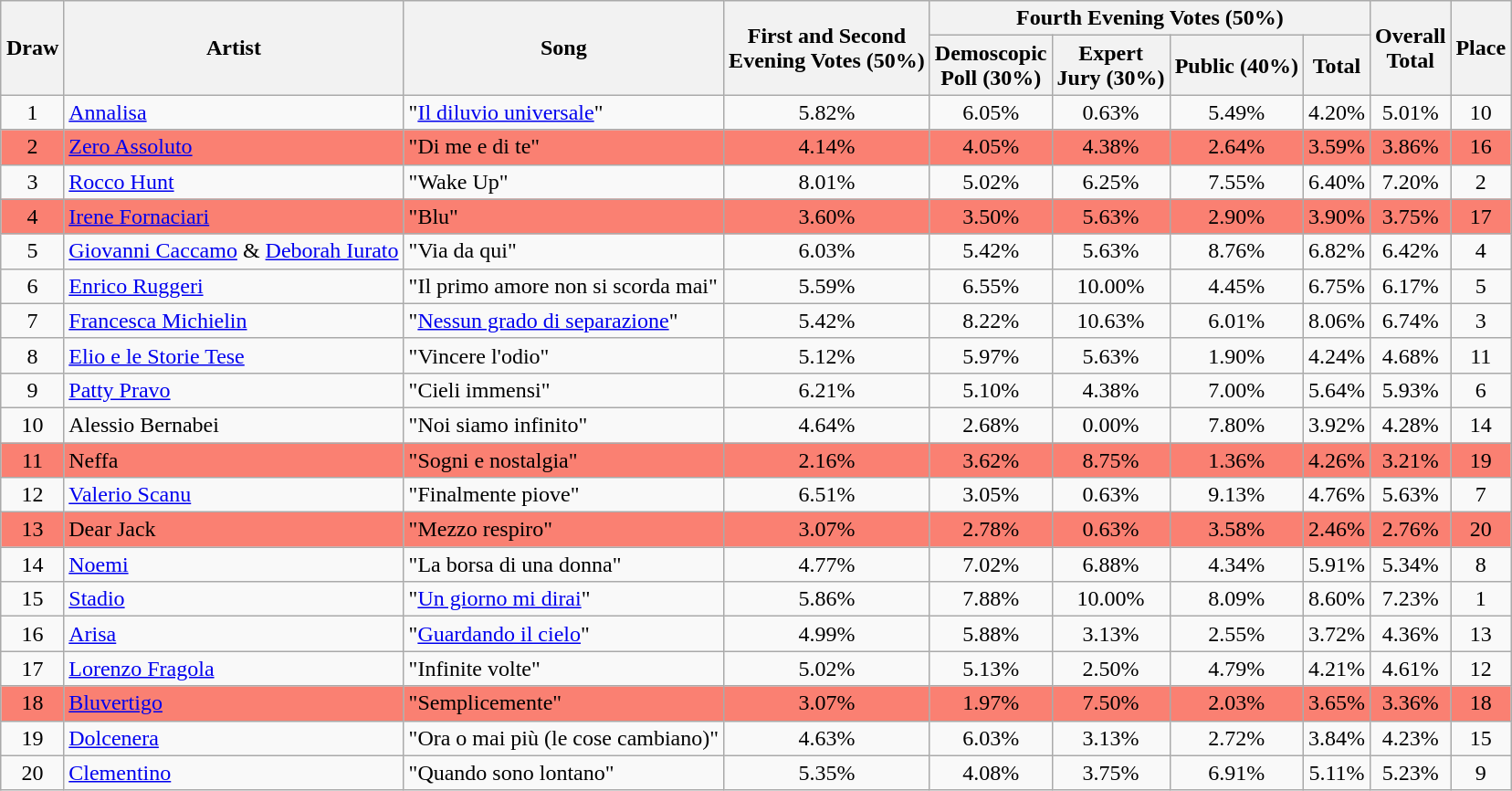<table class="sortable wikitable" style="margin: 1em auto 1em auto; text-align:center">
<tr>
<th rowspan="2">Draw</th>
<th rowspan="2">Artist</th>
<th rowspan="2">Song</th>
<th rowspan="2">First and Second<br>Evening Votes (50%)</th>
<th colspan="4" class="unsortable">Fourth Evening Votes (50%)</th>
<th rowspan="2">Overall<br>Total</th>
<th rowspan="2">Place</th>
</tr>
<tr>
<th>Demoscopic<br>Poll (30%)</th>
<th>Expert<br>Jury (30%)</th>
<th>Public (40%)</th>
<th>Total</th>
</tr>
<tr>
<td>1</td>
<td align="left"><a href='#'>Annalisa</a></td>
<td align="left">"<a href='#'>Il diluvio universale</a>"</td>
<td>5.82%</td>
<td>6.05%</td>
<td>0.63%</td>
<td>5.49%</td>
<td>4.20%</td>
<td>5.01%</td>
<td>10</td>
</tr>
<tr style="background:#FA8072">
<td>2</td>
<td align="left"><a href='#'>Zero Assoluto</a></td>
<td align="left">"Di me e di te"</td>
<td>4.14%</td>
<td>4.05%</td>
<td>4.38%</td>
<td>2.64%</td>
<td>3.59%</td>
<td>3.86%</td>
<td>16</td>
</tr>
<tr>
<td>3</td>
<td align="left"><a href='#'>Rocco Hunt</a></td>
<td align="left">"Wake Up"</td>
<td>8.01%</td>
<td>5.02%</td>
<td>6.25%</td>
<td>7.55%</td>
<td>6.40%</td>
<td>7.20%</td>
<td>2</td>
</tr>
<tr style="background:#FA8072">
<td>4</td>
<td align="left"><a href='#'>Irene Fornaciari</a></td>
<td align="left">"Blu"</td>
<td>3.60%</td>
<td>3.50%</td>
<td>5.63%</td>
<td>2.90%</td>
<td>3.90%</td>
<td>3.75%</td>
<td>17</td>
</tr>
<tr>
<td>5</td>
<td align="left"><a href='#'>Giovanni Caccamo</a> & <a href='#'>Deborah Iurato</a></td>
<td align="left">"Via da qui"</td>
<td>6.03%</td>
<td>5.42%</td>
<td>5.63%</td>
<td>8.76%</td>
<td>6.82%</td>
<td>6.42%</td>
<td>4</td>
</tr>
<tr>
<td>6</td>
<td align="left"><a href='#'>Enrico Ruggeri</a></td>
<td align="left">"Il primo amore non si scorda mai"</td>
<td>5.59%</td>
<td>6.55%</td>
<td>10.00%</td>
<td>4.45%</td>
<td>6.75%</td>
<td>6.17%</td>
<td>5</td>
</tr>
<tr>
<td>7</td>
<td align="left"><a href='#'>Francesca Michielin</a></td>
<td align="left">"<a href='#'>Nessun grado di separazione</a>"</td>
<td>5.42%</td>
<td>8.22%</td>
<td>10.63%</td>
<td>6.01%</td>
<td>8.06%</td>
<td>6.74%</td>
<td>3</td>
</tr>
<tr>
<td>8</td>
<td align="left"><a href='#'>Elio e le Storie Tese</a></td>
<td align="left">"Vincere l'odio"</td>
<td>5.12%</td>
<td>5.97%</td>
<td>5.63%</td>
<td>1.90%</td>
<td>4.24%</td>
<td>4.68%</td>
<td>11</td>
</tr>
<tr>
<td>9</td>
<td align="left"><a href='#'>Patty Pravo</a></td>
<td align="left">"Cieli immensi"</td>
<td>6.21%</td>
<td>5.10%</td>
<td>4.38%</td>
<td>7.00%</td>
<td>5.64%</td>
<td>5.93%</td>
<td>6</td>
</tr>
<tr>
<td>10</td>
<td align="left">Alessio Bernabei</td>
<td align="left">"Noi siamo infinito"</td>
<td>4.64%</td>
<td>2.68%</td>
<td>0.00%</td>
<td>7.80%</td>
<td>3.92%</td>
<td>4.28%</td>
<td>14</td>
</tr>
<tr style="background:#FA8072">
<td>11</td>
<td align="left">Neffa</td>
<td align="left">"Sogni e nostalgia"</td>
<td>2.16%</td>
<td>3.62%</td>
<td>8.75%</td>
<td>1.36%</td>
<td>4.26%</td>
<td>3.21%</td>
<td>19</td>
</tr>
<tr>
<td>12</td>
<td align="left"><a href='#'>Valerio Scanu</a></td>
<td align="left">"Finalmente piove"</td>
<td>6.51%</td>
<td>3.05%</td>
<td>0.63%</td>
<td>9.13%</td>
<td>4.76%</td>
<td>5.63%</td>
<td>7</td>
</tr>
<tr style="background:#FA8072">
<td>13</td>
<td align="left">Dear Jack</td>
<td align="left">"Mezzo respiro"</td>
<td>3.07%</td>
<td>2.78%</td>
<td>0.63%</td>
<td>3.58%</td>
<td>2.46%</td>
<td>2.76%</td>
<td>20</td>
</tr>
<tr>
<td>14</td>
<td align="left"><a href='#'>Noemi</a></td>
<td align="left">"La borsa di una donna"</td>
<td>4.77%</td>
<td>7.02%</td>
<td>6.88%</td>
<td>4.34%</td>
<td>5.91%</td>
<td>5.34%</td>
<td>8</td>
</tr>
<tr>
<td>15</td>
<td align="left"><a href='#'>Stadio</a></td>
<td align="left">"<a href='#'>Un giorno mi dirai</a>"</td>
<td>5.86%</td>
<td>7.88%</td>
<td>10.00%</td>
<td>8.09%</td>
<td>8.60%</td>
<td>7.23%</td>
<td>1</td>
</tr>
<tr>
<td>16</td>
<td align="left"><a href='#'>Arisa</a></td>
<td align="left">"<a href='#'>Guardando il cielo</a>"</td>
<td>4.99%</td>
<td>5.88%</td>
<td>3.13%</td>
<td>2.55%</td>
<td>3.72%</td>
<td>4.36%</td>
<td>13</td>
</tr>
<tr>
<td>17</td>
<td align="left"><a href='#'>Lorenzo Fragola</a></td>
<td align="left">"Infinite volte"</td>
<td>5.02%</td>
<td>5.13%</td>
<td>2.50%</td>
<td>4.79%</td>
<td>4.21%</td>
<td>4.61%</td>
<td>12</td>
</tr>
<tr style="background:#FA8072">
<td>18</td>
<td align="left"><a href='#'>Bluvertigo</a></td>
<td align="left">"Semplicemente"</td>
<td>3.07%</td>
<td>1.97%</td>
<td>7.50%</td>
<td>2.03%</td>
<td>3.65%</td>
<td>3.36%</td>
<td>18</td>
</tr>
<tr>
<td>19</td>
<td align="left"><a href='#'>Dolcenera</a></td>
<td align="left">"Ora o mai più (le cose cambiano)"</td>
<td>4.63%</td>
<td>6.03%</td>
<td>3.13%</td>
<td>2.72%</td>
<td>3.84%</td>
<td>4.23%</td>
<td>15</td>
</tr>
<tr>
<td>20</td>
<td align="left"><a href='#'>Clementino</a></td>
<td align="left">"Quando sono lontano"</td>
<td>5.35%</td>
<td>4.08%</td>
<td>3.75%</td>
<td>6.91%</td>
<td>5.11%</td>
<td>5.23%</td>
<td>9</td>
</tr>
</table>
